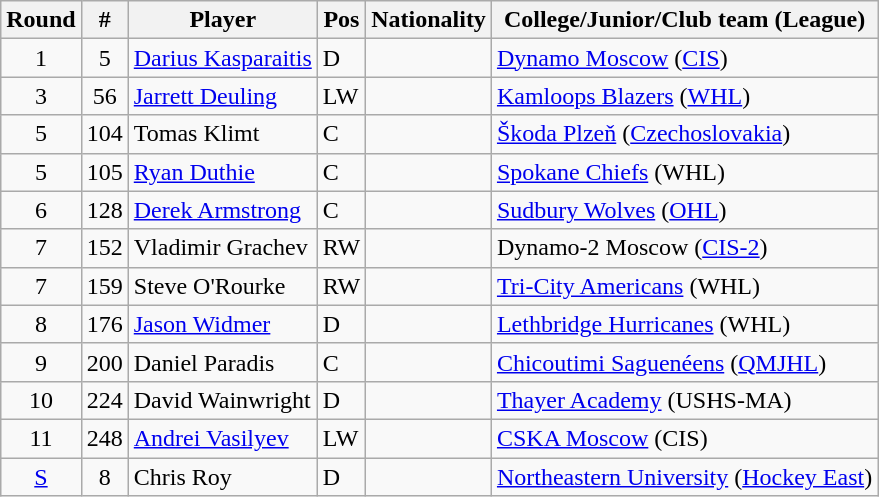<table class="wikitable">
<tr>
<th>Round</th>
<th>#</th>
<th>Player</th>
<th>Pos</th>
<th>Nationality</th>
<th>College/Junior/Club team (League)</th>
</tr>
<tr>
<td style="text-align:center;">1</td>
<td style="text-align:center;">5</td>
<td><a href='#'>Darius Kasparaitis</a></td>
<td>D</td>
<td></td>
<td><a href='#'>Dynamo Moscow</a> (<a href='#'>CIS</a>)</td>
</tr>
<tr>
<td style="text-align:center;">3</td>
<td style="text-align:center;">56</td>
<td><a href='#'>Jarrett Deuling</a></td>
<td>LW</td>
<td></td>
<td><a href='#'>Kamloops Blazers</a> (<a href='#'>WHL</a>)</td>
</tr>
<tr>
<td style="text-align:center;">5</td>
<td style="text-align:center;">104</td>
<td>Tomas Klimt</td>
<td>C</td>
<td></td>
<td><a href='#'>Škoda Plzeň</a> (<a href='#'>Czechoslovakia</a>)</td>
</tr>
<tr>
<td style="text-align:center;">5</td>
<td style="text-align:center;">105</td>
<td><a href='#'>Ryan Duthie</a></td>
<td>C</td>
<td></td>
<td><a href='#'>Spokane Chiefs</a> (WHL)</td>
</tr>
<tr>
<td style="text-align:center;">6</td>
<td style="text-align:center;">128</td>
<td><a href='#'>Derek Armstrong</a></td>
<td>C</td>
<td></td>
<td><a href='#'>Sudbury Wolves</a> (<a href='#'>OHL</a>)</td>
</tr>
<tr>
<td style="text-align:center;">7</td>
<td style="text-align:center;">152</td>
<td>Vladimir Grachev</td>
<td>RW</td>
<td></td>
<td>Dynamo-2 Moscow (<a href='#'>CIS-2</a>)</td>
</tr>
<tr>
<td style="text-align:center;">7</td>
<td style="text-align:center;">159</td>
<td>Steve O'Rourke</td>
<td>RW</td>
<td></td>
<td><a href='#'>Tri-City Americans</a> (WHL)</td>
</tr>
<tr>
<td style="text-align:center;">8</td>
<td style="text-align:center;">176</td>
<td><a href='#'>Jason Widmer</a></td>
<td>D</td>
<td></td>
<td><a href='#'>Lethbridge Hurricanes</a> (WHL)</td>
</tr>
<tr>
<td style="text-align:center;">9</td>
<td style="text-align:center;">200</td>
<td>Daniel Paradis</td>
<td>C</td>
<td></td>
<td><a href='#'>Chicoutimi Saguenéens</a> (<a href='#'>QMJHL</a>)</td>
</tr>
<tr>
<td style="text-align:center;">10</td>
<td style="text-align:center;">224</td>
<td>David Wainwright</td>
<td>D</td>
<td></td>
<td><a href='#'>Thayer Academy</a> (USHS-MA)</td>
</tr>
<tr>
<td style="text-align:center;">11</td>
<td style="text-align:center;">248</td>
<td><a href='#'>Andrei Vasilyev</a></td>
<td>LW</td>
<td></td>
<td><a href='#'>CSKA Moscow</a> (CIS)</td>
</tr>
<tr>
<td style="text-align:center;"><a href='#'>S</a></td>
<td style="text-align:center;">8</td>
<td>Chris Roy</td>
<td>D</td>
<td></td>
<td><a href='#'>Northeastern University</a> (<a href='#'>Hockey East</a>)</td>
</tr>
</table>
